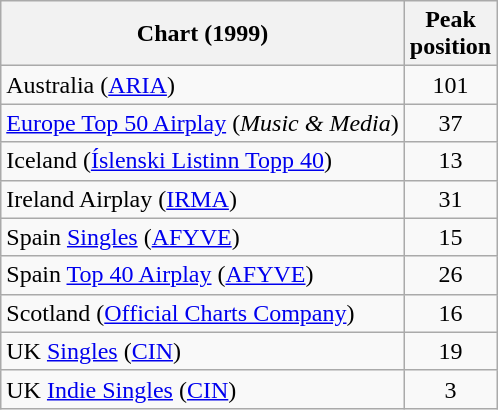<table class="wikitable sortable">
<tr>
<th>Chart (1999)</th>
<th>Peak<br>position</th>
</tr>
<tr>
<td>Australia (<a href='#'>ARIA</a>)</td>
<td align="center">101</td>
</tr>
<tr>
<td align="left"><a href='#'>Europe Top 50 Airplay</a> (<em>Music & Media</em>)</td>
<td align="center">37</td>
</tr>
<tr>
<td align="left">Iceland (<a href='#'>Íslenski Listinn Topp 40</a>)</td>
<td align="center">13</td>
</tr>
<tr>
<td>Ireland Airplay (<a href='#'>IRMA</a>)</td>
<td align="center">31</td>
</tr>
<tr>
<td align="left">Spain <a href='#'>Singles</a> (<a href='#'>AFYVE</a>)</td>
<td align="center">15</td>
</tr>
<tr>
<td align="left">Spain <a href='#'>Top 40 Airplay</a> (<a href='#'>AFYVE</a>)</td>
<td align="center">26</td>
</tr>
<tr>
<td>Scotland (<a href='#'>Official Charts Company</a>)</td>
<td align="center">16</td>
</tr>
<tr>
<td align="left">UK <a href='#'>Singles</a> (<a href='#'>CIN</a>)</td>
<td align="center">19</td>
</tr>
<tr>
<td align="left">UK <a href='#'>Indie Singles</a> (<a href='#'>CIN</a>)</td>
<td align="center">3</td>
</tr>
</table>
